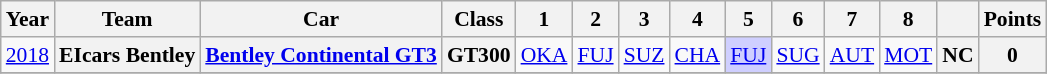<table class="wikitable" style="text-align:center; font-size:90%">
<tr>
<th scope="col">Year</th>
<th scope="col">Team</th>
<th scope="col">Car</th>
<th scope="col">Class</th>
<th scope="col">1</th>
<th scope="col">2</th>
<th scope="col">3</th>
<th scope="col">4</th>
<th scope="col">5</th>
<th scope="col">6</th>
<th scope="col">7</th>
<th scope="col">8</th>
<th scope="col"></th>
<th scope="col">Points</th>
</tr>
<tr>
<td><a href='#'>2018</a></td>
<th>EIcars Bentley</th>
<th><a href='#'>Bentley Continental GT3</a></th>
<th>GT300</th>
<td><a href='#'>OKA</a></td>
<td><a href='#'>FUJ</a></td>
<td><a href='#'>SUZ</a></td>
<td><a href='#'>CHA</a></td>
<td style="background:#CFCFFF;"><a href='#'>FUJ</a><br></td>
<td><a href='#'>SUG</a></td>
<td><a href='#'>AUT</a></td>
<td><a href='#'>MOT</a></td>
<th>NC</th>
<th>0</th>
</tr>
<tr>
</tr>
</table>
